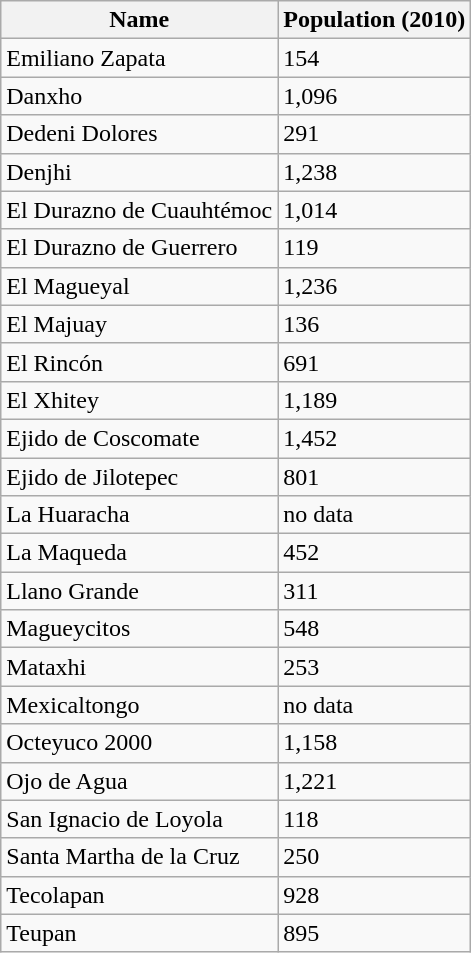<table class="wikitable mw-collapsible mw-collapsed">
<tr>
<th>Name</th>
<th>Population (2010)</th>
</tr>
<tr>
<td>Emiliano Zapata</td>
<td>154</td>
</tr>
<tr>
<td>Danxho</td>
<td>1,096</td>
</tr>
<tr>
<td>Dedeni Dolores</td>
<td>291</td>
</tr>
<tr>
<td>Denjhi</td>
<td>1,238</td>
</tr>
<tr>
<td>El Durazno de Cuauhtémoc</td>
<td>1,014</td>
</tr>
<tr>
<td>El Durazno de Guerrero</td>
<td>119</td>
</tr>
<tr>
<td>El Magueyal</td>
<td>1,236</td>
</tr>
<tr>
<td>El Majuay</td>
<td>136</td>
</tr>
<tr>
<td>El Rincón</td>
<td>691</td>
</tr>
<tr>
<td>El Xhitey</td>
<td>1,189</td>
</tr>
<tr>
<td>Ejido de Coscomate</td>
<td>1,452</td>
</tr>
<tr>
<td>Ejido de Jilotepec</td>
<td>801</td>
</tr>
<tr>
<td>La Huaracha</td>
<td>no data</td>
</tr>
<tr>
<td>La Maqueda</td>
<td>452</td>
</tr>
<tr>
<td>Llano Grande</td>
<td>311</td>
</tr>
<tr>
<td>Magueycitos</td>
<td>548</td>
</tr>
<tr>
<td>Mataxhi</td>
<td>253</td>
</tr>
<tr>
<td>Mexicaltongo</td>
<td>no data</td>
</tr>
<tr>
<td>Octeyuco 2000</td>
<td>1,158</td>
</tr>
<tr>
<td>Ojo de Agua</td>
<td>1,221</td>
</tr>
<tr>
<td>San Ignacio de Loyola</td>
<td>118</td>
</tr>
<tr>
<td>Santa Martha de la Cruz</td>
<td>250</td>
</tr>
<tr>
<td>Tecolapan</td>
<td>928</td>
</tr>
<tr>
<td>Teupan</td>
<td>895</td>
</tr>
</table>
